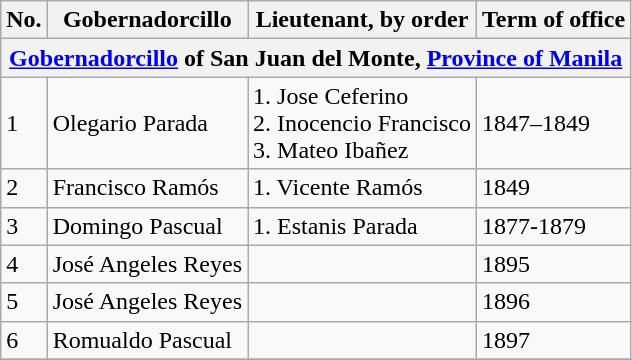<table class="wikitable">
<tr>
<th>No.</th>
<th>Gobernadorcillo</th>
<th>Lieutenant, by order</th>
<th>Term of office</th>
</tr>
<tr>
<th colspan="5" align="center"><a href='#'>Gobernadorcillo</a> of San Juan del Monte, <a href='#'>Province of Manila</a></th>
</tr>
<tr>
<td>1</td>
<td>Olegario Parada</td>
<td>1. Jose Ceferino <br> 2. Inocencio Francisco <br> 3. Mateo Ibañez</td>
<td>1847–1849</td>
</tr>
<tr>
<td>2</td>
<td>Francisco Ramós</td>
<td>1. Vicente Ramós</td>
<td>1849</td>
</tr>
<tr>
<td>3</td>
<td>Domingo Pascual</td>
<td>1. Estanis Parada</td>
<td>1877-1879</td>
</tr>
<tr>
<td>4</td>
<td>José Angeles Reyes</td>
<td></td>
<td>1895</td>
</tr>
<tr>
<td>5</td>
<td>José Angeles Reyes</td>
<td></td>
<td>1896</td>
</tr>
<tr>
<td>6</td>
<td>Romualdo Pascual</td>
<td></td>
<td>1897</td>
</tr>
<tr>
</tr>
</table>
